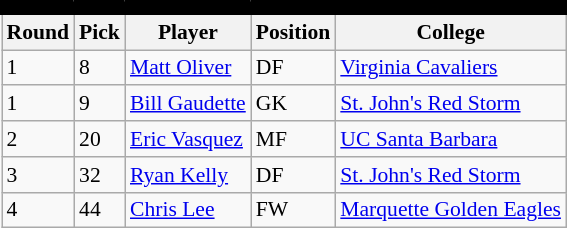<table class="wikitable sortable" style="text-align:center; font-size:90%; text-align:left;">
<tr style="border-spacing: 2px; border: 2px solid black;">
<td colspan="7" bgcolor="#000000" color="#000000" border="#FED000" align="center"><strong></strong></td>
</tr>
<tr>
<th><strong>Round</strong></th>
<th><strong>Pick</strong></th>
<th><strong>Player</strong></th>
<th><strong>Position</strong></th>
<th><strong>College</strong></th>
</tr>
<tr>
<td>1</td>
<td>8</td>
<td> <a href='#'>Matt Oliver</a></td>
<td>DF</td>
<td><a href='#'>Virginia Cavaliers</a></td>
</tr>
<tr>
<td>1</td>
<td>9</td>
<td> <a href='#'>Bill Gaudette</a></td>
<td>GK</td>
<td><a href='#'>St. John's Red Storm</a></td>
</tr>
<tr>
<td>2</td>
<td>20</td>
<td> <a href='#'>Eric Vasquez</a></td>
<td>MF</td>
<td><a href='#'>UC Santa Barbara</a></td>
</tr>
<tr>
<td>3</td>
<td>32</td>
<td> <a href='#'>Ryan Kelly</a></td>
<td>DF</td>
<td><a href='#'>St. John's Red Storm</a></td>
</tr>
<tr>
<td>4</td>
<td>44</td>
<td> <a href='#'>Chris Lee</a></td>
<td>FW</td>
<td><a href='#'>Marquette Golden Eagles</a></td>
</tr>
</table>
